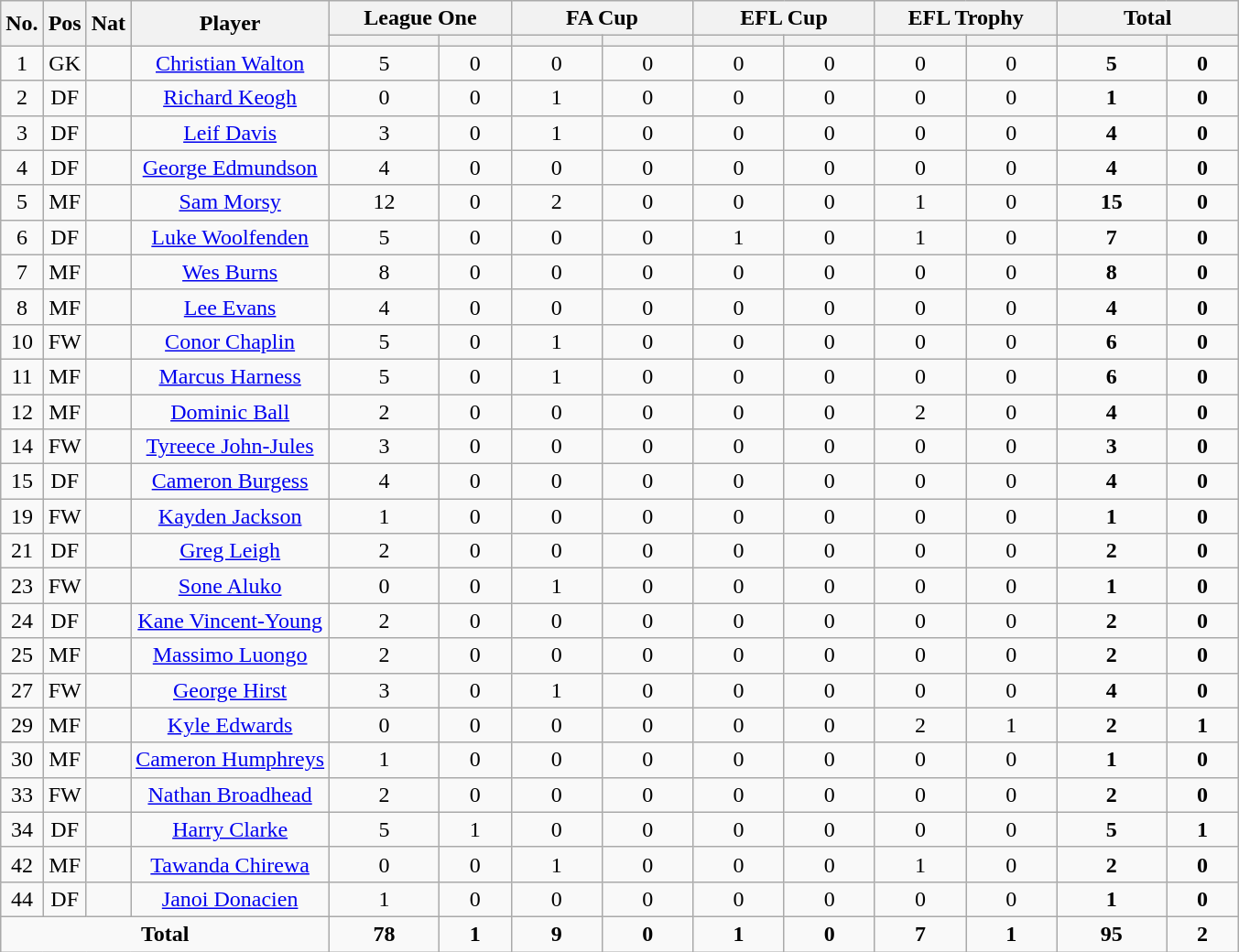<table class="wikitable sortable" style="text-align: center;">
<tr>
<th rowspan="2">No.</th>
<th rowspan="2">Pos</th>
<th rowspan="2">Nat</th>
<th rowspan="2">Player</th>
<th colspan="2" width=125>League One</th>
<th colspan="2" width=125>FA Cup</th>
<th colspan="2" width=125>EFL Cup</th>
<th colspan="2" width=125>EFL Trophy</th>
<th colspan="2" width=125>Total</th>
</tr>
<tr>
<th></th>
<th></th>
<th></th>
<th></th>
<th></th>
<th></th>
<th></th>
<th></th>
<th></th>
<th></th>
</tr>
<tr>
<td>1</td>
<td>GK</td>
<td align="left"></td>
<td><a href='#'>Christian Walton</a></td>
<td>5</td>
<td>0</td>
<td>0</td>
<td>0</td>
<td>0</td>
<td>0</td>
<td>0</td>
<td>0</td>
<td><strong>5</strong></td>
<td><strong>0</strong></td>
</tr>
<tr>
<td>2</td>
<td>DF</td>
<td align="left"></td>
<td><a href='#'>Richard Keogh</a></td>
<td>0</td>
<td>0</td>
<td>1</td>
<td>0</td>
<td>0</td>
<td>0</td>
<td>0</td>
<td>0</td>
<td><strong>1</strong></td>
<td><strong>0</strong></td>
</tr>
<tr>
<td>3</td>
<td>DF</td>
<td align="left"></td>
<td><a href='#'>Leif Davis</a></td>
<td>3</td>
<td>0</td>
<td>1</td>
<td>0</td>
<td>0</td>
<td>0</td>
<td>0</td>
<td>0</td>
<td><strong>4</strong></td>
<td><strong>0</strong></td>
</tr>
<tr>
<td>4</td>
<td>DF</td>
<td align="left"></td>
<td><a href='#'>George Edmundson</a></td>
<td>4</td>
<td>0</td>
<td>0</td>
<td>0</td>
<td>0</td>
<td>0</td>
<td>0</td>
<td>0</td>
<td><strong>4</strong></td>
<td><strong>0</strong></td>
</tr>
<tr>
<td>5</td>
<td>MF</td>
<td align="left"></td>
<td><a href='#'>Sam Morsy</a></td>
<td>12</td>
<td>0</td>
<td>2</td>
<td>0</td>
<td>0</td>
<td>0</td>
<td>1</td>
<td>0</td>
<td><strong>15</strong></td>
<td><strong>0</strong></td>
</tr>
<tr>
<td>6</td>
<td>DF</td>
<td align="left"></td>
<td><a href='#'>Luke Woolfenden</a></td>
<td>5</td>
<td>0</td>
<td>0</td>
<td>0</td>
<td>1</td>
<td>0</td>
<td>1</td>
<td>0</td>
<td><strong>7</strong></td>
<td><strong>0</strong></td>
</tr>
<tr>
<td>7</td>
<td>MF</td>
<td align="left"></td>
<td><a href='#'>Wes Burns</a></td>
<td>8</td>
<td>0</td>
<td>0</td>
<td>0</td>
<td>0</td>
<td>0</td>
<td>0</td>
<td>0</td>
<td><strong>8</strong></td>
<td><strong>0</strong></td>
</tr>
<tr>
<td>8</td>
<td>MF</td>
<td align="left"></td>
<td><a href='#'>Lee Evans</a></td>
<td>4</td>
<td>0</td>
<td>0</td>
<td>0</td>
<td>0</td>
<td>0</td>
<td>0</td>
<td>0</td>
<td><strong>4</strong></td>
<td><strong>0</strong></td>
</tr>
<tr>
<td>10</td>
<td>FW</td>
<td align="left"></td>
<td><a href='#'>Conor Chaplin</a></td>
<td>5</td>
<td>0</td>
<td>1</td>
<td>0</td>
<td>0</td>
<td>0</td>
<td>0</td>
<td>0</td>
<td><strong>6</strong></td>
<td><strong>0</strong></td>
</tr>
<tr>
<td>11</td>
<td>MF</td>
<td align="left"></td>
<td><a href='#'>Marcus Harness</a></td>
<td>5</td>
<td>0</td>
<td>1</td>
<td>0</td>
<td>0</td>
<td>0</td>
<td>0</td>
<td>0</td>
<td><strong>6</strong></td>
<td><strong>0</strong></td>
</tr>
<tr>
<td>12</td>
<td>MF</td>
<td align="left"></td>
<td><a href='#'>Dominic Ball</a></td>
<td>2</td>
<td>0</td>
<td>0</td>
<td>0</td>
<td>0</td>
<td>0</td>
<td>2</td>
<td>0</td>
<td><strong>4</strong></td>
<td><strong>0</strong></td>
</tr>
<tr>
<td>14</td>
<td>FW</td>
<td align="left"></td>
<td><a href='#'>Tyreece John-Jules</a></td>
<td>3</td>
<td>0</td>
<td>0</td>
<td>0</td>
<td>0</td>
<td>0</td>
<td>0</td>
<td>0</td>
<td><strong>3</strong></td>
<td><strong>0</strong></td>
</tr>
<tr>
<td>15</td>
<td>DF</td>
<td align="left"></td>
<td><a href='#'>Cameron Burgess</a></td>
<td>4</td>
<td>0</td>
<td>0</td>
<td>0</td>
<td>0</td>
<td>0</td>
<td>0</td>
<td>0</td>
<td><strong>4</strong></td>
<td><strong>0</strong></td>
</tr>
<tr>
<td>19</td>
<td>FW</td>
<td align="left"></td>
<td><a href='#'>Kayden Jackson</a></td>
<td>1</td>
<td>0</td>
<td>0</td>
<td>0</td>
<td>0</td>
<td>0</td>
<td>0</td>
<td>0</td>
<td><strong>1</strong></td>
<td><strong>0</strong></td>
</tr>
<tr>
<td>21</td>
<td>DF</td>
<td align="left"></td>
<td><a href='#'>Greg Leigh</a></td>
<td>2</td>
<td>0</td>
<td>0</td>
<td>0</td>
<td>0</td>
<td>0</td>
<td>0</td>
<td>0</td>
<td><strong>2</strong></td>
<td><strong>0</strong></td>
</tr>
<tr>
<td>23</td>
<td>FW</td>
<td align="left"></td>
<td><a href='#'>Sone Aluko</a></td>
<td>0</td>
<td>0</td>
<td>1</td>
<td>0</td>
<td>0</td>
<td>0</td>
<td>0</td>
<td>0</td>
<td><strong>1</strong></td>
<td><strong>0</strong></td>
</tr>
<tr>
<td>24</td>
<td>DF</td>
<td align="left"></td>
<td><a href='#'>Kane Vincent-Young</a></td>
<td>2</td>
<td>0</td>
<td>0</td>
<td>0</td>
<td>0</td>
<td>0</td>
<td>0</td>
<td>0</td>
<td><strong>2</strong></td>
<td><strong>0</strong></td>
</tr>
<tr>
<td>25</td>
<td>MF</td>
<td align="left"></td>
<td><a href='#'>Massimo Luongo</a></td>
<td>2</td>
<td>0</td>
<td>0</td>
<td>0</td>
<td>0</td>
<td>0</td>
<td>0</td>
<td>0</td>
<td><strong>2</strong></td>
<td><strong>0</strong></td>
</tr>
<tr>
<td>27</td>
<td>FW</td>
<td align="left"></td>
<td><a href='#'>George Hirst</a></td>
<td>3</td>
<td>0</td>
<td>1</td>
<td>0</td>
<td>0</td>
<td>0</td>
<td>0</td>
<td>0</td>
<td><strong>4</strong></td>
<td><strong>0</strong></td>
</tr>
<tr>
<td>29</td>
<td>MF</td>
<td align="left"></td>
<td><a href='#'>Kyle Edwards</a></td>
<td>0</td>
<td>0</td>
<td>0</td>
<td>0</td>
<td>0</td>
<td>0</td>
<td>2</td>
<td>1</td>
<td><strong>2</strong></td>
<td><strong>1</strong></td>
</tr>
<tr>
<td>30</td>
<td>MF</td>
<td align="left"></td>
<td><a href='#'>Cameron Humphreys</a></td>
<td>1</td>
<td>0</td>
<td>0</td>
<td>0</td>
<td>0</td>
<td>0</td>
<td>0</td>
<td>0</td>
<td><strong>1</strong></td>
<td><strong>0</strong></td>
</tr>
<tr>
<td>33</td>
<td>FW</td>
<td align="left"></td>
<td><a href='#'>Nathan Broadhead</a></td>
<td>2</td>
<td>0</td>
<td>0</td>
<td>0</td>
<td>0</td>
<td>0</td>
<td>0</td>
<td>0</td>
<td><strong>2</strong></td>
<td><strong>0</strong></td>
</tr>
<tr>
<td>34</td>
<td>DF</td>
<td align="left"></td>
<td><a href='#'>Harry Clarke</a></td>
<td>5</td>
<td>1</td>
<td>0</td>
<td>0</td>
<td>0</td>
<td>0</td>
<td>0</td>
<td>0</td>
<td><strong>5</strong></td>
<td><strong>1</strong></td>
</tr>
<tr>
<td>42</td>
<td>MF</td>
<td align="left"></td>
<td><a href='#'>Tawanda Chirewa</a></td>
<td>0</td>
<td>0</td>
<td>1</td>
<td>0</td>
<td>0</td>
<td>0</td>
<td>1</td>
<td>0</td>
<td><strong>2</strong></td>
<td><strong>0</strong></td>
</tr>
<tr>
<td>44</td>
<td>DF</td>
<td align="left"></td>
<td><a href='#'>Janoi Donacien</a></td>
<td>1</td>
<td>0</td>
<td>0</td>
<td>0</td>
<td>0</td>
<td>0</td>
<td>0</td>
<td>0</td>
<td><strong>1</strong></td>
<td><strong>0</strong></td>
</tr>
<tr>
<td colspan=4><strong>Total</strong></td>
<td><strong>78</strong></td>
<td><strong>1</strong></td>
<td><strong>9</strong></td>
<td><strong>0</strong></td>
<td><strong>1</strong></td>
<td><strong>0</strong></td>
<td><strong>7</strong></td>
<td><strong>1</strong></td>
<td><strong>95</strong></td>
<td><strong>2</strong></td>
</tr>
</table>
